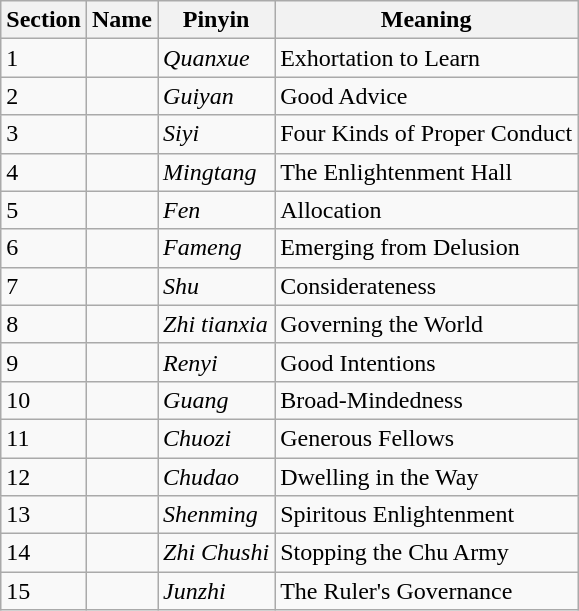<table class="wikitable">
<tr>
<th>Section</th>
<th>Name</th>
<th>Pinyin</th>
<th>Meaning</th>
</tr>
<tr>
<td>1</td>
<td></td>
<td><em>Quanxue</em></td>
<td>Exhortation to Learn</td>
</tr>
<tr>
<td>2</td>
<td></td>
<td><em>Guiyan</em></td>
<td>Good Advice</td>
</tr>
<tr>
<td>3</td>
<td></td>
<td><em>Siyi</em></td>
<td>Four Kinds of Proper Conduct</td>
</tr>
<tr>
<td>4</td>
<td></td>
<td><em>Mingtang</em></td>
<td>The Enlightenment Hall</td>
</tr>
<tr>
<td>5</td>
<td></td>
<td><em>Fen</em></td>
<td>Allocation</td>
</tr>
<tr>
<td>6</td>
<td></td>
<td><em>Fameng</em></td>
<td>Emerging from Delusion</td>
</tr>
<tr>
<td>7</td>
<td></td>
<td><em>Shu</em></td>
<td>Considerateness</td>
</tr>
<tr>
<td>8</td>
<td></td>
<td><em>Zhi tianxia</em></td>
<td>Governing the World</td>
</tr>
<tr>
<td>9</td>
<td></td>
<td><em>Renyi</em></td>
<td>Good Intentions</td>
</tr>
<tr>
<td>10</td>
<td></td>
<td><em>Guang</em></td>
<td>Broad-Mindedness</td>
</tr>
<tr>
<td>11</td>
<td></td>
<td><em>Chuozi</em></td>
<td>Generous Fellows</td>
</tr>
<tr>
<td>12</td>
<td></td>
<td><em>Chudao</em></td>
<td>Dwelling in the Way</td>
</tr>
<tr>
<td>13</td>
<td></td>
<td><em>Shenming</em></td>
<td>Spiritous Enlightenment</td>
</tr>
<tr>
<td>14</td>
<td></td>
<td><em>Zhi Chushi</em></td>
<td>Stopping the Chu Army</td>
</tr>
<tr>
<td>15</td>
<td></td>
<td><em>Junzhi</em></td>
<td>The Ruler's Governance</td>
</tr>
</table>
